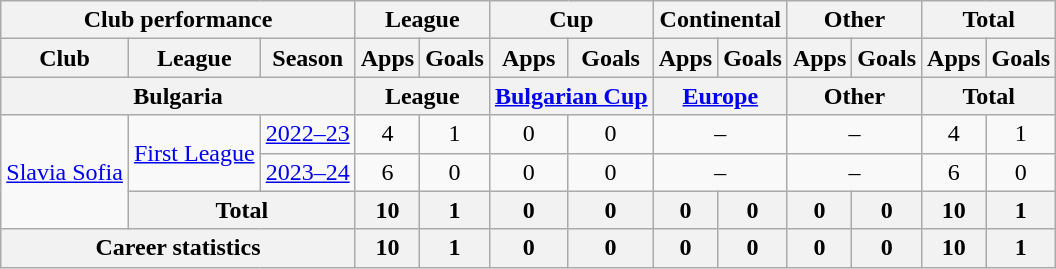<table class="wikitable" style="text-align: center">
<tr>
<th colspan="3">Club performance</th>
<th colspan="2">League</th>
<th colspan="2">Cup</th>
<th colspan="2">Continental</th>
<th colspan="2">Other</th>
<th colspan="3">Total</th>
</tr>
<tr>
<th>Club</th>
<th>League</th>
<th>Season</th>
<th>Apps</th>
<th>Goals</th>
<th>Apps</th>
<th>Goals</th>
<th>Apps</th>
<th>Goals</th>
<th>Apps</th>
<th>Goals</th>
<th>Apps</th>
<th>Goals</th>
</tr>
<tr>
<th colspan="3">Bulgaria</th>
<th colspan="2">League</th>
<th colspan="2"><a href='#'>Bulgarian Cup</a></th>
<th colspan="2"><a href='#'>Europe</a></th>
<th colspan="2">Other</th>
<th colspan="2">Total</th>
</tr>
<tr>
<td rowspan="3" valign="center"><a href='#'>Slavia Sofia</a></td>
<td rowspan="2"><a href='#'>First League</a></td>
<td><a href='#'>2022–23</a></td>
<td>4</td>
<td>1</td>
<td>0</td>
<td>0</td>
<td colspan="2">–</td>
<td colspan="2">–</td>
<td>4</td>
<td>1</td>
</tr>
<tr>
<td><a href='#'>2023–24</a></td>
<td>6</td>
<td>0</td>
<td>0</td>
<td>0</td>
<td colspan="2">–</td>
<td colspan="2">–</td>
<td>6</td>
<td>0</td>
</tr>
<tr>
<th colspan=2>Total</th>
<th>10</th>
<th>1</th>
<th>0</th>
<th>0</th>
<th>0</th>
<th>0</th>
<th>0</th>
<th>0</th>
<th>10</th>
<th>1</th>
</tr>
<tr>
<th colspan="3">Career statistics</th>
<th>10</th>
<th>1</th>
<th>0</th>
<th>0</th>
<th>0</th>
<th>0</th>
<th>0</th>
<th>0</th>
<th>10</th>
<th>1</th>
</tr>
</table>
